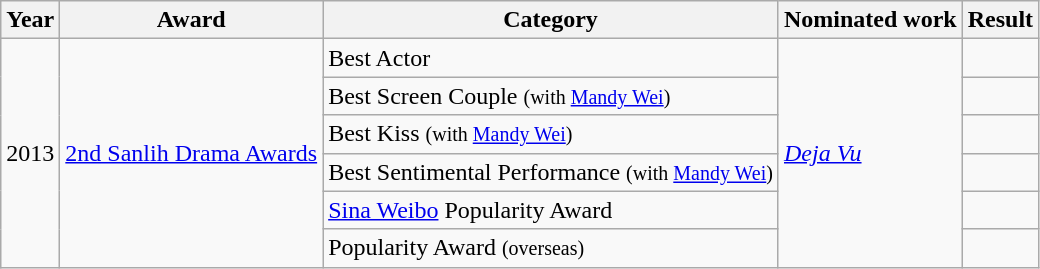<table class="wikitable sortable">
<tr>
<th>Year</th>
<th>Award</th>
<th>Category</th>
<th>Nominated work</th>
<th>Result</th>
</tr>
<tr>
<td rowspan=6>2013</td>
<td rowspan=6><a href='#'>2nd Sanlih Drama Awards</a></td>
<td>Best Actor</td>
<td rowspan=6><em><a href='#'>Deja Vu</a></em></td>
<td></td>
</tr>
<tr>
<td>Best Screen Couple <small>(with <a href='#'>Mandy Wei</a>)</small></td>
<td></td>
</tr>
<tr>
<td>Best Kiss <small>(with <a href='#'>Mandy Wei</a>)</small></td>
<td></td>
</tr>
<tr>
<td>Best Sentimental Performance <small>(with <a href='#'>Mandy Wei</a>)</small></td>
<td></td>
</tr>
<tr>
<td><a href='#'>Sina Weibo</a> Popularity Award</td>
<td></td>
</tr>
<tr>
<td>Popularity Award <small>(overseas)</small></td>
<td></td>
</tr>
</table>
